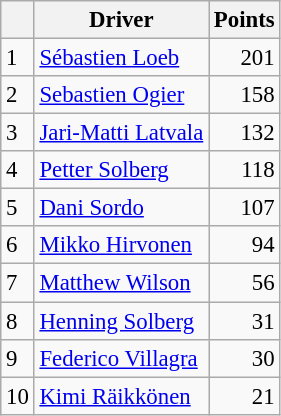<table class="wikitable" style="font-size: 95%;">
<tr>
<th></th>
<th>Driver</th>
<th>Points</th>
</tr>
<tr>
<td>1</td>
<td> <a href='#'>Sébastien Loeb</a></td>
<td align="right">201</td>
</tr>
<tr>
<td>2</td>
<td> <a href='#'>Sebastien Ogier</a></td>
<td align="right">158</td>
</tr>
<tr>
<td>3</td>
<td> <a href='#'>Jari-Matti Latvala</a></td>
<td align="right">132</td>
</tr>
<tr>
<td>4</td>
<td> <a href='#'>Petter Solberg</a></td>
<td align="right">118</td>
</tr>
<tr>
<td>5</td>
<td> <a href='#'>Dani Sordo</a></td>
<td align="right">107</td>
</tr>
<tr>
<td>6</td>
<td> <a href='#'>Mikko Hirvonen</a></td>
<td align="right">94</td>
</tr>
<tr>
<td>7</td>
<td> <a href='#'>Matthew Wilson</a></td>
<td align="right">56</td>
</tr>
<tr>
<td>8</td>
<td> <a href='#'>Henning Solberg</a></td>
<td align="right">31</td>
</tr>
<tr>
<td>9</td>
<td> <a href='#'>Federico Villagra</a></td>
<td align="right">30</td>
</tr>
<tr>
<td>10</td>
<td> <a href='#'>Kimi Räikkönen</a></td>
<td align="right">21</td>
</tr>
</table>
